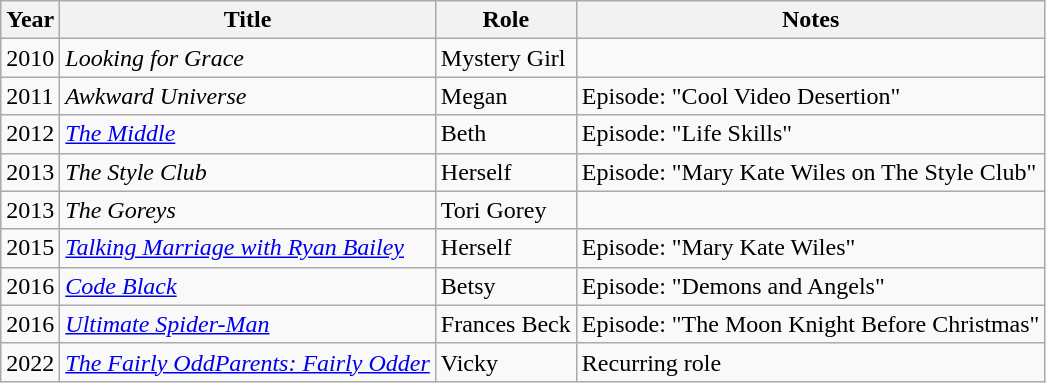<table class="wikitable sortable">
<tr>
<th>Year</th>
<th>Title</th>
<th>Role</th>
<th class="unsortable">Notes</th>
</tr>
<tr>
<td>2010</td>
<td><em>Looking for Grace</em></td>
<td>Mystery Girl</td>
<td></td>
</tr>
<tr>
<td>2011</td>
<td><em>Awkward Universe</em></td>
<td>Megan</td>
<td>Episode: "Cool Video Desertion"</td>
</tr>
<tr>
<td>2012</td>
<td><em><a href='#'>The Middle</a></em></td>
<td>Beth</td>
<td>Episode: "Life Skills"</td>
</tr>
<tr>
<td>2013</td>
<td><em>The Style Club</em></td>
<td>Herself</td>
<td>Episode: "Mary Kate Wiles on The Style Club"</td>
</tr>
<tr>
<td>2013</td>
<td><em>The Goreys</em></td>
<td>Tori Gorey</td>
<td></td>
</tr>
<tr>
<td>2015</td>
<td><em><a href='#'>Talking Marriage with Ryan Bailey</a></em></td>
<td>Herself</td>
<td>Episode: "Mary Kate Wiles"</td>
</tr>
<tr>
<td>2016</td>
<td><em><a href='#'>Code Black</a></em></td>
<td>Betsy</td>
<td>Episode: "Demons and Angels"</td>
</tr>
<tr>
<td>2016</td>
<td><em><a href='#'>Ultimate Spider-Man</a></em></td>
<td>Frances Beck</td>
<td>Episode: "The Moon Knight Before Christmas"</td>
</tr>
<tr>
<td>2022</td>
<td><em><a href='#'>The Fairly OddParents: Fairly Odder</a></em></td>
<td>Vicky</td>
<td>Recurring role</td>
</tr>
</table>
